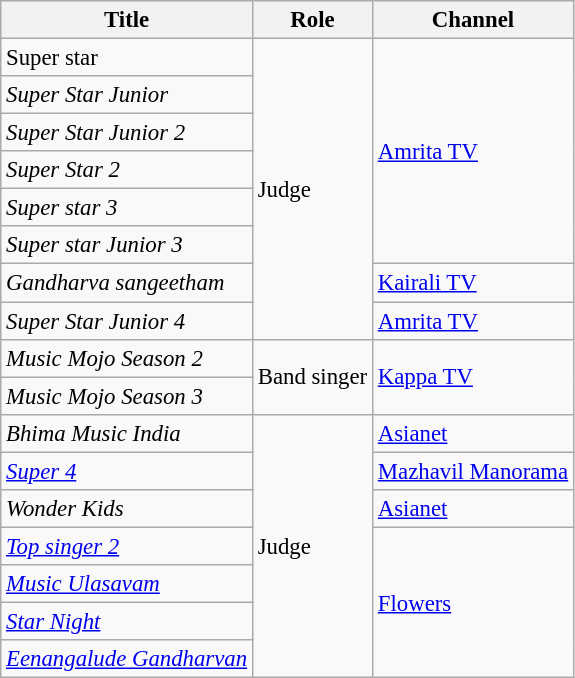<table class="wikitable" style="font-size: 95%;">
<tr>
<th>Title</th>
<th>Role</th>
<th>Channel</th>
</tr>
<tr>
<td>Super star</td>
<td rowspan=8>Judge</td>
<td rowspan=6><a href='#'>Amrita TV</a></td>
</tr>
<tr>
<td><em>Super Star Junior</em></td>
</tr>
<tr>
<td><em>Super Star Junior 2</em></td>
</tr>
<tr>
<td><em>Super Star 2</em></td>
</tr>
<tr>
<td><em>Super star 3</em></td>
</tr>
<tr>
<td><em>Super star Junior 3</em></td>
</tr>
<tr>
<td><em>Gandharva sangeetham</em></td>
<td><a href='#'>Kairali TV</a></td>
</tr>
<tr>
<td><em>Super Star Junior 4</em></td>
<td><a href='#'>Amrita TV</a></td>
</tr>
<tr>
<td><em>Music Mojo Season 2</em></td>
<td rowspan=2>Band singer</td>
<td rowspan=2><a href='#'>Kappa TV</a></td>
</tr>
<tr>
<td><em>Music Mojo Season 3</em></td>
</tr>
<tr>
<td><em>Bhima Music India</em></td>
<td rowspan=10>Judge</td>
<td><a href='#'>Asianet</a></td>
</tr>
<tr>
<td><em><a href='#'>Super 4</a></em></td>
<td><a href='#'>Mazhavil Manorama</a></td>
</tr>
<tr>
<td><em>Wonder Kids</em></td>
<td><a href='#'>Asianet</a></td>
</tr>
<tr>
<td><em><a href='#'>Top singer 2</a></em></td>
<td rowspan=4><a href='#'>Flowers</a></td>
</tr>
<tr>
<td><em><a href='#'>Music Ulasavam</a></em></td>
</tr>
<tr>
<td><em><a href='#'>Star Night</a></em></td>
</tr>
<tr>
<td><em><a href='#'>Eenangalude Gandharvan</a></em></td>
</tr>
</table>
